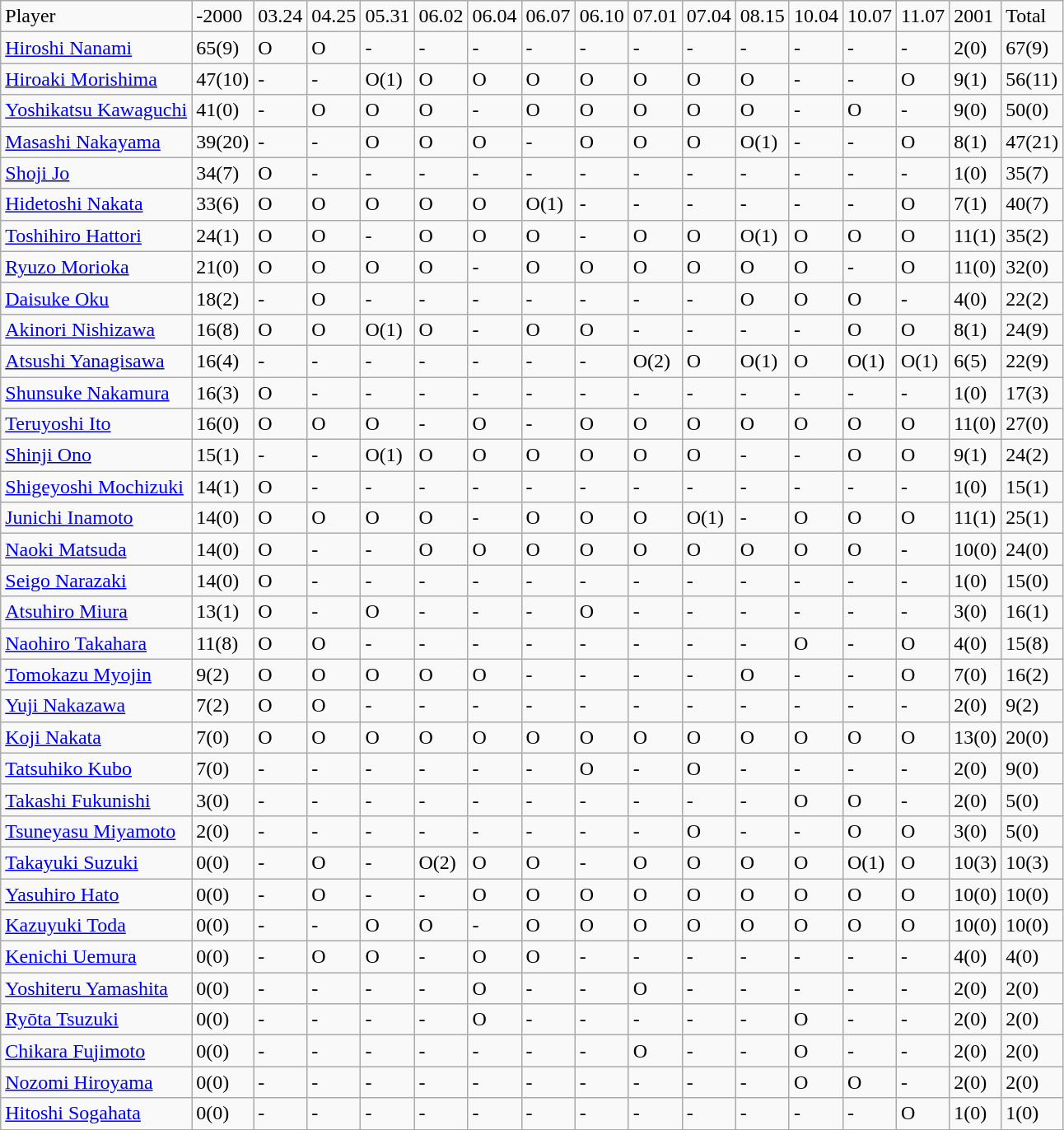<table class="wikitable" style="text-align:left;">
<tr>
<td>Player</td>
<td>-2000</td>
<td>03.24</td>
<td>04.25</td>
<td>05.31</td>
<td>06.02</td>
<td>06.04</td>
<td>06.07</td>
<td>06.10</td>
<td>07.01</td>
<td>07.04</td>
<td>08.15</td>
<td>10.04</td>
<td>10.07</td>
<td>11.07</td>
<td>2001</td>
<td>Total</td>
</tr>
<tr>
<td><a href='#'>Hiroshi Nanami</a></td>
<td>65(9)</td>
<td>O</td>
<td>O</td>
<td>-</td>
<td>-</td>
<td>-</td>
<td>-</td>
<td>-</td>
<td>-</td>
<td>-</td>
<td>-</td>
<td>-</td>
<td>-</td>
<td>-</td>
<td>2(0)</td>
<td>67(9)</td>
</tr>
<tr>
<td><a href='#'>Hiroaki Morishima</a></td>
<td>47(10)</td>
<td>-</td>
<td>-</td>
<td>O(1)</td>
<td>O</td>
<td>O</td>
<td>O</td>
<td>O</td>
<td>O</td>
<td>O</td>
<td>O</td>
<td>-</td>
<td>-</td>
<td>O</td>
<td>9(1)</td>
<td>56(11)</td>
</tr>
<tr>
<td><a href='#'>Yoshikatsu Kawaguchi</a></td>
<td>41(0)</td>
<td>-</td>
<td>O</td>
<td>O</td>
<td>O</td>
<td>-</td>
<td>O</td>
<td>O</td>
<td>O</td>
<td>O</td>
<td>O</td>
<td>-</td>
<td>O</td>
<td>-</td>
<td>9(0)</td>
<td>50(0)</td>
</tr>
<tr>
<td><a href='#'>Masashi Nakayama</a></td>
<td>39(20)</td>
<td>-</td>
<td>-</td>
<td>O</td>
<td>O</td>
<td>O</td>
<td>-</td>
<td>O</td>
<td>O</td>
<td>O</td>
<td>O(1)</td>
<td>-</td>
<td>-</td>
<td>O</td>
<td>8(1)</td>
<td>47(21)</td>
</tr>
<tr>
<td><a href='#'>Shoji Jo</a></td>
<td>34(7)</td>
<td>O</td>
<td>-</td>
<td>-</td>
<td>-</td>
<td>-</td>
<td>-</td>
<td>-</td>
<td>-</td>
<td>-</td>
<td>-</td>
<td>-</td>
<td>-</td>
<td>-</td>
<td>1(0)</td>
<td>35(7)</td>
</tr>
<tr>
<td><a href='#'>Hidetoshi Nakata</a></td>
<td>33(6)</td>
<td>O</td>
<td>O</td>
<td>O</td>
<td>O</td>
<td>O</td>
<td>O(1)</td>
<td>-</td>
<td>-</td>
<td>-</td>
<td>-</td>
<td>-</td>
<td>-</td>
<td>O</td>
<td>7(1)</td>
<td>40(7)</td>
</tr>
<tr>
<td><a href='#'>Toshihiro Hattori</a></td>
<td>24(1)</td>
<td>O</td>
<td>O</td>
<td>-</td>
<td>O</td>
<td>O</td>
<td>O</td>
<td>-</td>
<td>O</td>
<td>O</td>
<td>O(1)</td>
<td>O</td>
<td>O</td>
<td>O</td>
<td>11(1)</td>
<td>35(2)</td>
</tr>
<tr>
<td><a href='#'>Ryuzo Morioka</a></td>
<td>21(0)</td>
<td>O</td>
<td>O</td>
<td>O</td>
<td>O</td>
<td>-</td>
<td>O</td>
<td>O</td>
<td>O</td>
<td>O</td>
<td>O</td>
<td>O</td>
<td>-</td>
<td>O</td>
<td>11(0)</td>
<td>32(0)</td>
</tr>
<tr>
<td><a href='#'>Daisuke Oku</a></td>
<td>18(2)</td>
<td>-</td>
<td>O</td>
<td>-</td>
<td>-</td>
<td>-</td>
<td>-</td>
<td>-</td>
<td>-</td>
<td>-</td>
<td>O</td>
<td>O</td>
<td>O</td>
<td>-</td>
<td>4(0)</td>
<td>22(2)</td>
</tr>
<tr>
<td><a href='#'>Akinori Nishizawa</a></td>
<td>16(8)</td>
<td>O</td>
<td>O</td>
<td>O(1)</td>
<td>O</td>
<td>-</td>
<td>O</td>
<td>O</td>
<td>-</td>
<td>-</td>
<td>-</td>
<td>-</td>
<td>O</td>
<td>O</td>
<td>8(1)</td>
<td>24(9)</td>
</tr>
<tr>
<td><a href='#'>Atsushi Yanagisawa</a></td>
<td>16(4)</td>
<td>-</td>
<td>-</td>
<td>-</td>
<td>-</td>
<td>-</td>
<td>-</td>
<td>-</td>
<td>O(2)</td>
<td>O</td>
<td>O(1)</td>
<td>O</td>
<td>O(1)</td>
<td>O(1)</td>
<td>6(5)</td>
<td>22(9)</td>
</tr>
<tr>
<td><a href='#'>Shunsuke Nakamura</a></td>
<td>16(3)</td>
<td>O</td>
<td>-</td>
<td>-</td>
<td>-</td>
<td>-</td>
<td>-</td>
<td>-</td>
<td>-</td>
<td>-</td>
<td>-</td>
<td>-</td>
<td>-</td>
<td>-</td>
<td>1(0)</td>
<td>17(3)</td>
</tr>
<tr>
<td><a href='#'>Teruyoshi Ito</a></td>
<td>16(0)</td>
<td>O</td>
<td>O</td>
<td>O</td>
<td>-</td>
<td>O</td>
<td>-</td>
<td>O</td>
<td>O</td>
<td>O</td>
<td>O</td>
<td>O</td>
<td>O</td>
<td>O</td>
<td>11(0)</td>
<td>27(0)</td>
</tr>
<tr>
<td><a href='#'>Shinji Ono</a></td>
<td>15(1)</td>
<td>-</td>
<td>-</td>
<td>O(1)</td>
<td>O</td>
<td>O</td>
<td>O</td>
<td>O</td>
<td>O</td>
<td>O</td>
<td>-</td>
<td>-</td>
<td>O</td>
<td>O</td>
<td>9(1)</td>
<td>24(2)</td>
</tr>
<tr>
<td><a href='#'>Shigeyoshi Mochizuki</a></td>
<td>14(1)</td>
<td>O</td>
<td>-</td>
<td>-</td>
<td>-</td>
<td>-</td>
<td>-</td>
<td>-</td>
<td>-</td>
<td>-</td>
<td>-</td>
<td>-</td>
<td>-</td>
<td>-</td>
<td>1(0)</td>
<td>15(1)</td>
</tr>
<tr>
<td><a href='#'>Junichi Inamoto</a></td>
<td>14(0)</td>
<td>O</td>
<td>O</td>
<td>O</td>
<td>O</td>
<td>-</td>
<td>O</td>
<td>O</td>
<td>O</td>
<td>O(1)</td>
<td>-</td>
<td>O</td>
<td>O</td>
<td>O</td>
<td>11(1)</td>
<td>25(1)</td>
</tr>
<tr>
<td><a href='#'>Naoki Matsuda</a></td>
<td>14(0)</td>
<td>O</td>
<td>-</td>
<td>-</td>
<td>O</td>
<td>O</td>
<td>O</td>
<td>O</td>
<td>O</td>
<td>O</td>
<td>O</td>
<td>O</td>
<td>O</td>
<td>-</td>
<td>10(0)</td>
<td>24(0)</td>
</tr>
<tr>
<td><a href='#'>Seigo Narazaki</a></td>
<td>14(0)</td>
<td>O</td>
<td>-</td>
<td>-</td>
<td>-</td>
<td>-</td>
<td>-</td>
<td>-</td>
<td>-</td>
<td>-</td>
<td>-</td>
<td>-</td>
<td>-</td>
<td>-</td>
<td>1(0)</td>
<td>15(0)</td>
</tr>
<tr>
<td><a href='#'>Atsuhiro Miura</a></td>
<td>13(1)</td>
<td>O</td>
<td>-</td>
<td>O</td>
<td>-</td>
<td>-</td>
<td>-</td>
<td>O</td>
<td>-</td>
<td>-</td>
<td>-</td>
<td>-</td>
<td>-</td>
<td>-</td>
<td>3(0)</td>
<td>16(1)</td>
</tr>
<tr>
<td><a href='#'>Naohiro Takahara</a></td>
<td>11(8)</td>
<td>O</td>
<td>O</td>
<td>-</td>
<td>-</td>
<td>-</td>
<td>-</td>
<td>-</td>
<td>-</td>
<td>-</td>
<td>-</td>
<td>O</td>
<td>-</td>
<td>O</td>
<td>4(0)</td>
<td>15(8)</td>
</tr>
<tr>
<td><a href='#'>Tomokazu Myojin</a></td>
<td>9(2)</td>
<td>O</td>
<td>O</td>
<td>O</td>
<td>O</td>
<td>O</td>
<td>-</td>
<td>-</td>
<td>-</td>
<td>-</td>
<td>O</td>
<td>-</td>
<td>-</td>
<td>O</td>
<td>7(0)</td>
<td>16(2)</td>
</tr>
<tr>
<td><a href='#'>Yuji Nakazawa</a></td>
<td>7(2)</td>
<td>O</td>
<td>O</td>
<td>-</td>
<td>-</td>
<td>-</td>
<td>-</td>
<td>-</td>
<td>-</td>
<td>-</td>
<td>-</td>
<td>-</td>
<td>-</td>
<td>-</td>
<td>2(0)</td>
<td>9(2)</td>
</tr>
<tr>
<td><a href='#'>Koji Nakata</a></td>
<td>7(0)</td>
<td>O</td>
<td>O</td>
<td>O</td>
<td>O</td>
<td>O</td>
<td>O</td>
<td>O</td>
<td>O</td>
<td>O</td>
<td>O</td>
<td>O</td>
<td>O</td>
<td>O</td>
<td>13(0)</td>
<td>20(0)</td>
</tr>
<tr>
<td><a href='#'>Tatsuhiko Kubo</a></td>
<td>7(0)</td>
<td>-</td>
<td>-</td>
<td>-</td>
<td>-</td>
<td>-</td>
<td>-</td>
<td>O</td>
<td>-</td>
<td>O</td>
<td>-</td>
<td>-</td>
<td>-</td>
<td>-</td>
<td>2(0)</td>
<td>9(0)</td>
</tr>
<tr>
<td><a href='#'>Takashi Fukunishi</a></td>
<td>3(0)</td>
<td>-</td>
<td>-</td>
<td>-</td>
<td>-</td>
<td>-</td>
<td>-</td>
<td>-</td>
<td>-</td>
<td>-</td>
<td>-</td>
<td>O</td>
<td>O</td>
<td>-</td>
<td>2(0)</td>
<td>5(0)</td>
</tr>
<tr>
<td><a href='#'>Tsuneyasu Miyamoto</a></td>
<td>2(0)</td>
<td>-</td>
<td>-</td>
<td>-</td>
<td>-</td>
<td>-</td>
<td>-</td>
<td>-</td>
<td>-</td>
<td>O</td>
<td>-</td>
<td>-</td>
<td>O</td>
<td>O</td>
<td>3(0)</td>
<td>5(0)</td>
</tr>
<tr>
<td><a href='#'>Takayuki Suzuki</a></td>
<td>0(0)</td>
<td>-</td>
<td>O</td>
<td>-</td>
<td>O(2)</td>
<td>O</td>
<td>O</td>
<td>-</td>
<td>O</td>
<td>O</td>
<td>O</td>
<td>O</td>
<td>O(1)</td>
<td>O</td>
<td>10(3)</td>
<td>10(3)</td>
</tr>
<tr>
<td><a href='#'>Yasuhiro Hato</a></td>
<td>0(0)</td>
<td>-</td>
<td>O</td>
<td>-</td>
<td>-</td>
<td>O</td>
<td>O</td>
<td>O</td>
<td>O</td>
<td>O</td>
<td>O</td>
<td>O</td>
<td>O</td>
<td>O</td>
<td>10(0)</td>
<td>10(0)</td>
</tr>
<tr>
<td><a href='#'>Kazuyuki Toda</a></td>
<td>0(0)</td>
<td>-</td>
<td>-</td>
<td>O</td>
<td>O</td>
<td>-</td>
<td>O</td>
<td>O</td>
<td>O</td>
<td>O</td>
<td>O</td>
<td>O</td>
<td>O</td>
<td>O</td>
<td>10(0)</td>
<td>10(0)</td>
</tr>
<tr>
<td><a href='#'>Kenichi Uemura</a></td>
<td>0(0)</td>
<td>-</td>
<td>O</td>
<td>O</td>
<td>-</td>
<td>O</td>
<td>O</td>
<td>-</td>
<td>-</td>
<td>-</td>
<td>-</td>
<td>-</td>
<td>-</td>
<td>-</td>
<td>4(0)</td>
<td>4(0)</td>
</tr>
<tr>
<td><a href='#'>Yoshiteru Yamashita</a></td>
<td>0(0)</td>
<td>-</td>
<td>-</td>
<td>-</td>
<td>-</td>
<td>O</td>
<td>-</td>
<td>-</td>
<td>O</td>
<td>-</td>
<td>-</td>
<td>-</td>
<td>-</td>
<td>-</td>
<td>2(0)</td>
<td>2(0)</td>
</tr>
<tr>
<td><a href='#'>Ryōta Tsuzuki</a></td>
<td>0(0)</td>
<td>-</td>
<td>-</td>
<td>-</td>
<td>-</td>
<td>O</td>
<td>-</td>
<td>-</td>
<td>-</td>
<td>-</td>
<td>-</td>
<td>O</td>
<td>-</td>
<td>-</td>
<td>2(0)</td>
<td>2(0)</td>
</tr>
<tr>
<td><a href='#'>Chikara Fujimoto</a></td>
<td>0(0)</td>
<td>-</td>
<td>-</td>
<td>-</td>
<td>-</td>
<td>-</td>
<td>-</td>
<td>-</td>
<td>O</td>
<td>-</td>
<td>-</td>
<td>O</td>
<td>-</td>
<td>-</td>
<td>2(0)</td>
<td>2(0)</td>
</tr>
<tr>
<td><a href='#'>Nozomi Hiroyama</a></td>
<td>0(0)</td>
<td>-</td>
<td>-</td>
<td>-</td>
<td>-</td>
<td>-</td>
<td>-</td>
<td>-</td>
<td>-</td>
<td>-</td>
<td>-</td>
<td>O</td>
<td>O</td>
<td>-</td>
<td>2(0)</td>
<td>2(0)</td>
</tr>
<tr>
<td><a href='#'>Hitoshi Sogahata</a></td>
<td>0(0)</td>
<td>-</td>
<td>-</td>
<td>-</td>
<td>-</td>
<td>-</td>
<td>-</td>
<td>-</td>
<td>-</td>
<td>-</td>
<td>-</td>
<td>-</td>
<td>-</td>
<td>O</td>
<td>1(0)</td>
<td>1(0)</td>
</tr>
</table>
